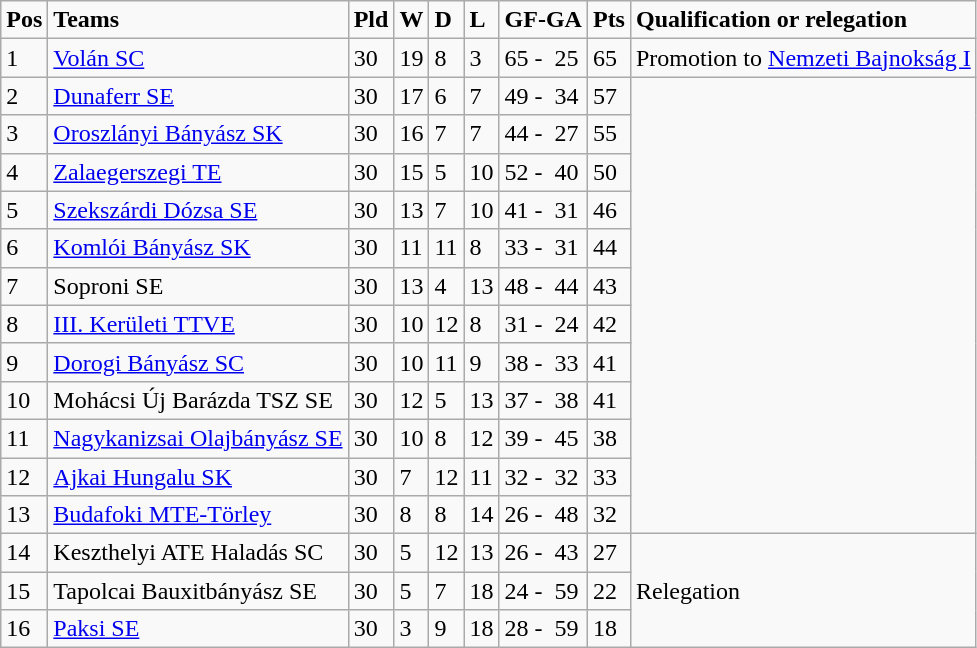<table class="wikitable">
<tr>
<td><strong>Pos</strong></td>
<td><strong>Teams</strong></td>
<td><strong>Pld</strong></td>
<td><strong>W</strong></td>
<td><strong>D</strong></td>
<td><strong>L</strong></td>
<td><strong>GF-GA</strong></td>
<td><strong>Pts</strong></td>
<td><strong>Qualification or relegation</strong></td>
</tr>
<tr>
<td>1</td>
<td><a href='#'>Volán SC</a></td>
<td>30</td>
<td>19</td>
<td>8</td>
<td>3</td>
<td>65 -  25</td>
<td>65</td>
<td>Promotion to <a href='#'>Nemzeti Bajnokság I</a></td>
</tr>
<tr>
<td>2</td>
<td><a href='#'>Dunaferr SE</a></td>
<td>30</td>
<td>17</td>
<td>6</td>
<td>7</td>
<td>49 -  34</td>
<td>57</td>
<td rowspan="12"></td>
</tr>
<tr>
<td>3</td>
<td><a href='#'>Oroszlányi Bányász SK</a></td>
<td>30</td>
<td>16</td>
<td>7</td>
<td>7</td>
<td>44 -  27</td>
<td>55</td>
</tr>
<tr>
<td>4</td>
<td><a href='#'>Zalaegerszegi TE</a></td>
<td>30</td>
<td>15</td>
<td>5</td>
<td>10</td>
<td>52 -  40</td>
<td>50</td>
</tr>
<tr>
<td>5</td>
<td><a href='#'>Szekszárdi Dózsa SE</a></td>
<td>30</td>
<td>13</td>
<td>7</td>
<td>10</td>
<td>41 -  31</td>
<td>46</td>
</tr>
<tr>
<td>6</td>
<td><a href='#'>Komlói Bányász SK</a></td>
<td>30</td>
<td>11</td>
<td>11</td>
<td>8</td>
<td>33 -  31</td>
<td>44</td>
</tr>
<tr>
<td>7</td>
<td>Soproni SE</td>
<td>30</td>
<td>13</td>
<td>4</td>
<td>13</td>
<td>48 -  44</td>
<td>43</td>
</tr>
<tr>
<td>8</td>
<td><a href='#'>III. Kerületi TTVE</a></td>
<td>30</td>
<td>10</td>
<td>12</td>
<td>8</td>
<td>31 -  24</td>
<td>42</td>
</tr>
<tr>
<td>9</td>
<td><a href='#'>Dorogi Bányász SC</a></td>
<td>30</td>
<td>10</td>
<td>11</td>
<td>9</td>
<td>38 -  33</td>
<td>41</td>
</tr>
<tr>
<td>10</td>
<td>Mohácsi Új Barázda TSZ SE</td>
<td>30</td>
<td>12</td>
<td>5</td>
<td>13</td>
<td>37 -  38</td>
<td>41</td>
</tr>
<tr>
<td>11</td>
<td><a href='#'>Nagykanizsai Olajbányász SE</a></td>
<td>30</td>
<td>10</td>
<td>8</td>
<td>12</td>
<td>39 -  45</td>
<td>38</td>
</tr>
<tr>
<td>12</td>
<td><a href='#'>Ajkai Hungalu SK</a></td>
<td>30</td>
<td>7</td>
<td>12</td>
<td>11</td>
<td>32 -  32</td>
<td>33</td>
</tr>
<tr>
<td>13</td>
<td><a href='#'>Budafoki MTE-Törley</a></td>
<td>30</td>
<td>8</td>
<td>8</td>
<td>14</td>
<td>26 -  48</td>
<td>32</td>
</tr>
<tr>
<td>14</td>
<td>Keszthelyi ATE Haladás SC</td>
<td>30</td>
<td>5</td>
<td>12</td>
<td>13</td>
<td>26 -  43</td>
<td>27</td>
<td rowspan="3">Relegation</td>
</tr>
<tr>
<td>15</td>
<td>Tapolcai Bauxitbányász SE</td>
<td>30</td>
<td>5</td>
<td>7</td>
<td>18</td>
<td>24 -  59</td>
<td>22</td>
</tr>
<tr>
<td>16</td>
<td><a href='#'>Paksi SE</a></td>
<td>30</td>
<td>3</td>
<td>9</td>
<td>18</td>
<td>28 -  59</td>
<td>18</td>
</tr>
</table>
